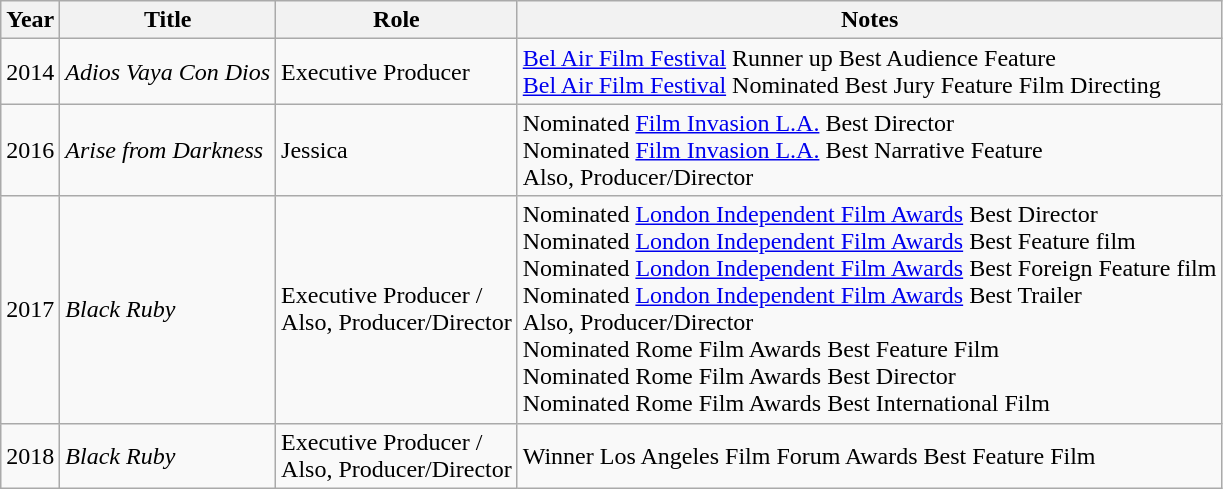<table class="wikitable sortable">
<tr>
<th>Year</th>
<th>Title</th>
<th>Role</th>
<th>Notes</th>
</tr>
<tr>
<td>2014</td>
<td><em>Adios Vaya Con Dios</em></td>
<td>Executive Producer</td>
<td><a href='#'>Bel Air Film Festival</a> Runner up Best Audience Feature<br><a href='#'>Bel Air Film Festival</a> Nominated Best Jury Feature Film Directing</td>
</tr>
<tr>
<td>2016</td>
<td><em>Arise from Darkness</em></td>
<td>Jessica</td>
<td>Nominated <a href='#'>Film Invasion L.A.</a> Best Director<br>Nominated <a href='#'>Film Invasion L.A.</a> Best Narrative Feature<br>Also, Producer/Director</td>
</tr>
<tr>
<td>2017</td>
<td><em>Black Ruby</em></td>
<td>Executive Producer /<br>Also, Producer/Director</td>
<td>Nominated <a href='#'>London Independent Film Awards</a> Best Director<br>Nominated <a href='#'>London Independent Film Awards</a> Best Feature film<br>Nominated <a href='#'>London Independent Film Awards</a> Best Foreign Feature film<br>Nominated <a href='#'>London Independent Film Awards</a> Best Trailer<br>Also, Producer/Director<br>Nominated Rome Film Awards Best Feature Film<br>Nominated Rome Film Awards Best Director<br>Nominated Rome Film Awards Best International Film</td>
</tr>
<tr>
<td>2018</td>
<td><em>Black Ruby</em></td>
<td>Executive Producer /<br>Also, Producer/Director</td>
<td>Winner Los Angeles Film Forum Awards Best Feature Film</td>
</tr>
</table>
